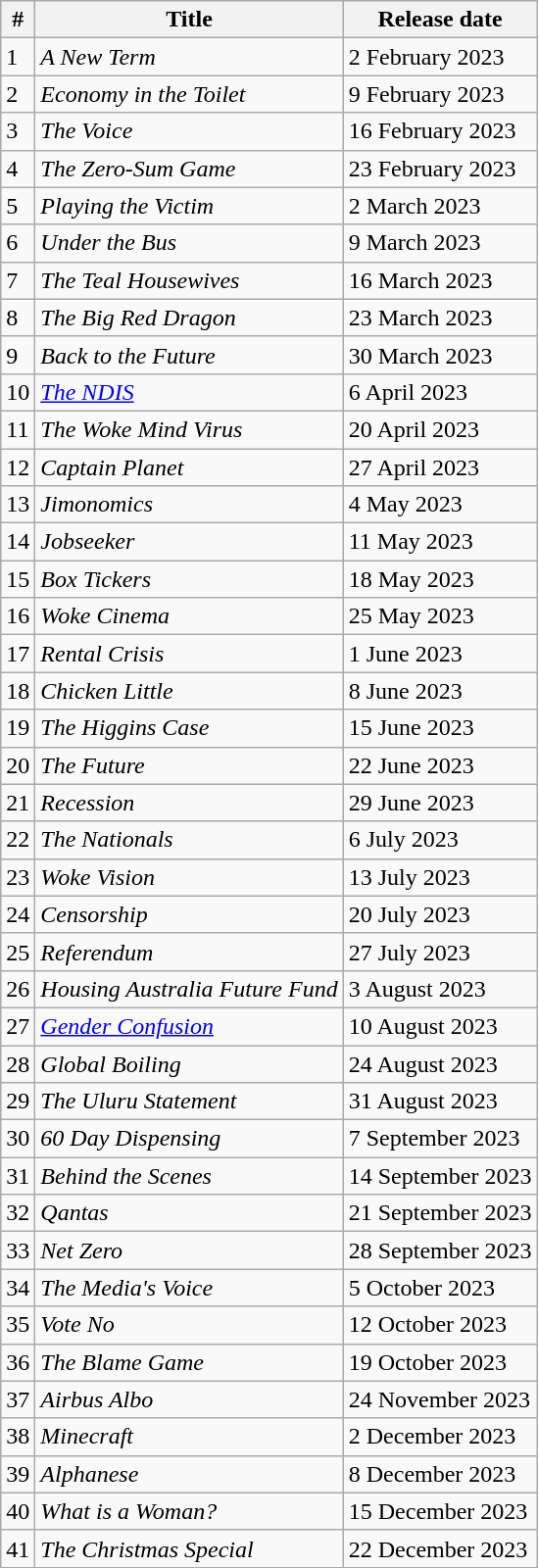<table class="wikitable">
<tr>
<th>#</th>
<th>Title</th>
<th>Release date</th>
</tr>
<tr>
<td>1</td>
<td><em>A New Term</em></td>
<td>2 February 2023</td>
</tr>
<tr>
<td>2</td>
<td><em>Economy in the Toilet</em></td>
<td>9 February 2023</td>
</tr>
<tr>
<td>3</td>
<td><em>The Voice</em></td>
<td>16 February 2023</td>
</tr>
<tr>
<td>4</td>
<td><em>The Zero-Sum Game</em></td>
<td>23 February 2023</td>
</tr>
<tr>
<td>5</td>
<td><em>Playing the Victim</em></td>
<td>2 March 2023</td>
</tr>
<tr>
<td>6</td>
<td><em>Under the Bus</em></td>
<td>9 March 2023</td>
</tr>
<tr>
<td>7</td>
<td><em>The Teal Housewives</em></td>
<td>16 March 2023</td>
</tr>
<tr>
<td>8</td>
<td><em>The Big Red Dragon</em></td>
<td>23 March 2023</td>
</tr>
<tr>
<td>9</td>
<td><em>Back to the Future</em></td>
<td>30 March 2023</td>
</tr>
<tr>
<td>10</td>
<td><em><a href='#'>The NDIS</a></em></td>
<td>6 April 2023</td>
</tr>
<tr>
<td>11</td>
<td><em>The Woke Mind Virus</em></td>
<td>20 April 2023</td>
</tr>
<tr>
<td>12</td>
<td><em>Captain Planet</em></td>
<td>27 April 2023</td>
</tr>
<tr>
<td>13</td>
<td><em>Jimonomics</em></td>
<td>4 May 2023</td>
</tr>
<tr>
<td>14</td>
<td><em>Jobseeker</em></td>
<td>11 May 2023</td>
</tr>
<tr>
<td>15</td>
<td><em>Box Tickers</em></td>
<td>18 May 2023</td>
</tr>
<tr>
<td>16</td>
<td><em>Woke Cinema</em></td>
<td>25 May 2023</td>
</tr>
<tr>
<td>17</td>
<td><em>Rental Crisis</em></td>
<td>1 June 2023</td>
</tr>
<tr>
<td>18</td>
<td><em>Chicken Little</em></td>
<td>8 June 2023</td>
</tr>
<tr>
<td>19</td>
<td><em>The Higgins Case</em></td>
<td>15 June 2023</td>
</tr>
<tr>
<td>20</td>
<td><em>The Future</em></td>
<td>22 June 2023</td>
</tr>
<tr>
<td>21</td>
<td><em>Recession</em></td>
<td>29 June 2023</td>
</tr>
<tr>
<td>22</td>
<td><em>The Nationals</em></td>
<td>6 July 2023</td>
</tr>
<tr>
<td>23</td>
<td><em>Woke Vision</em></td>
<td>13 July 2023</td>
</tr>
<tr>
<td>24</td>
<td><em>Censorship</em></td>
<td>20 July 2023</td>
</tr>
<tr>
<td>25</td>
<td><em>Referendum</em></td>
<td>27 July 2023</td>
</tr>
<tr>
<td>26</td>
<td><em>Housing Australia Future Fund</em></td>
<td>3 August 2023</td>
</tr>
<tr>
<td>27</td>
<td><em><a href='#'>Gender Confusion</a></em></td>
<td>10 August 2023</td>
</tr>
<tr>
<td>28</td>
<td><em>Global Boiling</em></td>
<td>24 August 2023</td>
</tr>
<tr>
<td>29</td>
<td><em>The Uluru Statement</em></td>
<td>31 August 2023</td>
</tr>
<tr>
<td>30</td>
<td><em>60 Day Dispensing</em></td>
<td>7 September 2023</td>
</tr>
<tr>
<td>31</td>
<td><em>Behind the Scenes</em></td>
<td>14 September 2023</td>
</tr>
<tr>
<td>32</td>
<td><em>Qantas</em></td>
<td>21 September 2023</td>
</tr>
<tr>
<td>33</td>
<td><em>Net Zero</em></td>
<td>28 September 2023</td>
</tr>
<tr>
<td>34</td>
<td><em>The Media's Voice</em></td>
<td>5 October 2023</td>
</tr>
<tr>
<td>35</td>
<td><em>Vote No</em></td>
<td>12 October 2023</td>
</tr>
<tr>
<td>36</td>
<td><em>The Blame Game</em></td>
<td>19 October 2023</td>
</tr>
<tr>
<td>37</td>
<td><em>Airbus Albo</em></td>
<td>24 November 2023</td>
</tr>
<tr>
<td>38</td>
<td><em>Minecraft</em></td>
<td>2 December 2023</td>
</tr>
<tr>
<td>39</td>
<td><em>Alphanese</em></td>
<td>8 December 2023</td>
</tr>
<tr>
<td>40</td>
<td><em>What is a Woman?</em></td>
<td>15 December 2023</td>
</tr>
<tr>
<td>41</td>
<td><em>The Christmas Special</em></td>
<td>22 December 2023</td>
</tr>
</table>
